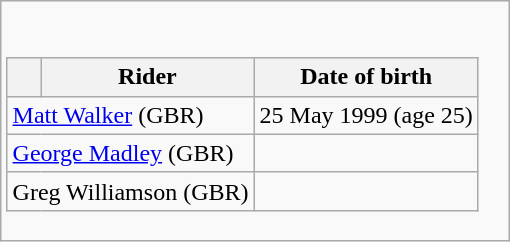<table class="wikitable">
<tr>
<td><br><table class="wikitable">
<tr>
<th></th>
<th>Rider</th>
<th>Date of birth</th>
</tr>
<tr>
<td colspan="2"><a href='#'>Matt Walker</a> (<abbr>GBR</abbr>)</td>
<td>25 May 1999 (age 25)</td>
</tr>
<tr>
<td colspan="2"><a href='#'>George Madley</a> (<abbr>GBR</abbr>)</td>
<td></td>
</tr>
<tr>
<td colspan="2">Greg Williamson (<abbr>GBR</abbr>)</td>
<td></td>
</tr>
</table>
</td>
</tr>
</table>
